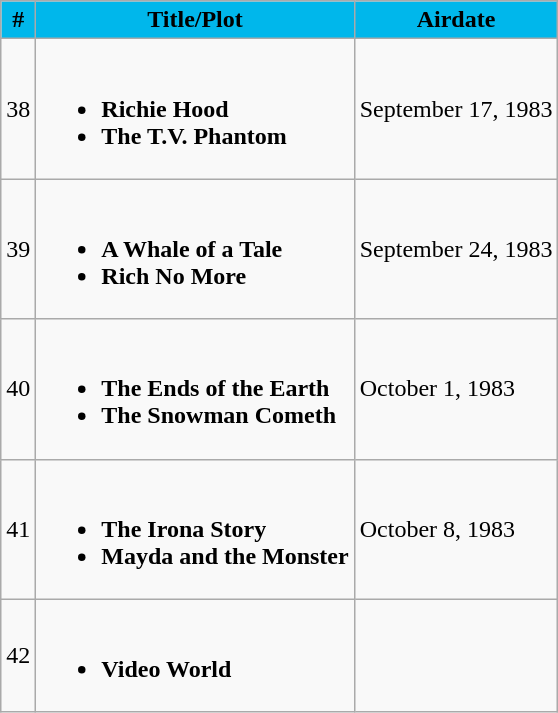<table class="wikitable">
<tr>
<th style="background-color: #00B7EB" width=10>#</th>
<th style="background-color: #00B7EB">Title/Plot</th>
<th style="background-color: #00B7EB">Airdate</th>
</tr>
<tr>
<td>38</td>
<td><br><ul><li><strong>Richie Hood</strong></li><li><strong>The T.V. Phantom</strong></li></ul></td>
<td>September 17, 1983</td>
</tr>
<tr>
<td>39</td>
<td><br><ul><li><strong>A Whale of a Tale</strong></li><li><strong>Rich No More</strong></li></ul></td>
<td>September 24, 1983</td>
</tr>
<tr>
<td>40</td>
<td><br><ul><li><strong>The Ends of the Earth</strong></li><li><strong>The Snowman Cometh</strong></li></ul></td>
<td>October 1, 1983</td>
</tr>
<tr>
<td>41</td>
<td><br><ul><li><strong>The Irona Story</strong></li><li><strong>Mayda and the Monster</strong></li></ul></td>
<td>October 8, 1983</td>
</tr>
<tr>
<td>42</td>
<td><br><ul><li><strong>Video World</strong></li></ul></td>
<td></td>
</tr>
</table>
